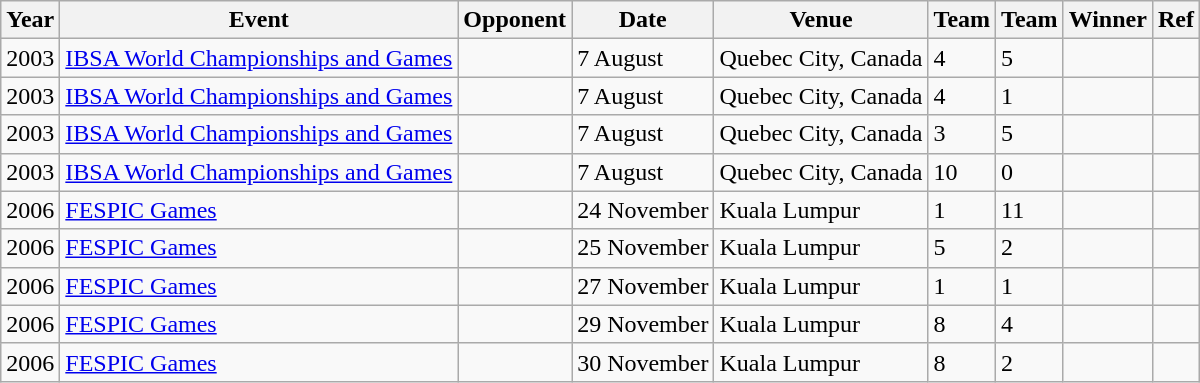<table class="wikitable">
<tr>
<th>Year</th>
<th>Event</th>
<th>Opponent</th>
<th>Date</th>
<th>Venue</th>
<th>Team</th>
<th>Team</th>
<th>Winner</th>
<th>Ref</th>
</tr>
<tr --->
<td>2003</td>
<td><a href='#'>IBSA World Championships and Games</a></td>
<td></td>
<td>7 August</td>
<td>Quebec City, Canada</td>
<td>4</td>
<td>5</td>
<td></td>
<td></td>
</tr>
<tr --->
<td>2003</td>
<td><a href='#'>IBSA World Championships and Games</a></td>
<td></td>
<td>7 August</td>
<td>Quebec City, Canada</td>
<td>4</td>
<td>1</td>
<td></td>
<td></td>
</tr>
<tr --->
<td>2003</td>
<td><a href='#'>IBSA World Championships and Games</a></td>
<td></td>
<td>7 August</td>
<td>Quebec City, Canada</td>
<td>3</td>
<td>5</td>
<td></td>
<td></td>
</tr>
<tr --->
<td>2003</td>
<td><a href='#'>IBSA World Championships and Games</a></td>
<td></td>
<td>7 August</td>
<td>Quebec City, Canada</td>
<td>10</td>
<td>0</td>
<td></td>
<td></td>
</tr>
<tr --->
<td>2006</td>
<td><a href='#'>FESPIC Games</a></td>
<td></td>
<td>24 November</td>
<td>Kuala Lumpur</td>
<td>1</td>
<td>11</td>
<td></td>
<td></td>
</tr>
<tr --->
<td>2006</td>
<td><a href='#'>FESPIC Games</a></td>
<td></td>
<td>25 November</td>
<td>Kuala Lumpur</td>
<td>5</td>
<td>2</td>
<td></td>
<td></td>
</tr>
<tr --->
<td>2006</td>
<td><a href='#'>FESPIC Games</a></td>
<td></td>
<td>27 November</td>
<td>Kuala Lumpur</td>
<td>1</td>
<td>1</td>
<td></td>
<td></td>
</tr>
<tr --->
<td>2006</td>
<td><a href='#'>FESPIC Games</a></td>
<td></td>
<td>29 November</td>
<td>Kuala Lumpur</td>
<td>8</td>
<td>4</td>
<td></td>
<td></td>
</tr>
<tr --->
<td>2006</td>
<td><a href='#'>FESPIC Games</a></td>
<td></td>
<td>30 November</td>
<td>Kuala Lumpur</td>
<td>8</td>
<td>2</td>
<td></td>
<td></td>
</tr>
</table>
